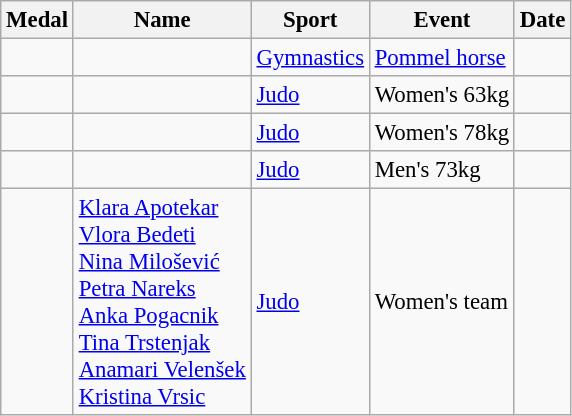<table class="wikitable sortable" style="font-size: 95%;">
<tr>
<th>Medal</th>
<th>Name</th>
<th>Sport</th>
<th>Event</th>
<th>Date</th>
</tr>
<tr>
<td></td>
<td></td>
<td><a href='#'>Gymnastics</a></td>
<td><a href='#'>Pommel horse</a></td>
<td></td>
</tr>
<tr>
<td></td>
<td></td>
<td><a href='#'>Judo</a></td>
<td>Women's 63kg</td>
<td></td>
</tr>
<tr>
<td></td>
<td></td>
<td><a href='#'>Judo</a></td>
<td>Women's 78kg</td>
<td></td>
</tr>
<tr>
<td></td>
<td></td>
<td><a href='#'>Judo</a></td>
<td>Men's 73kg</td>
<td></td>
</tr>
<tr>
<td></td>
<td><a href='#'>Klara Apotekar</a><br><a href='#'>Vlora Bedeti</a><br><a href='#'>Nina Milošević</a><br><a href='#'>Petra Nareks</a><br><a href='#'>Anka Pogacnik</a><br><a href='#'>Tina Trstenjak</a><br><a href='#'>Anamari Velenšek</a><br><a href='#'>Kristina Vrsic</a></td>
<td><a href='#'>Judo</a></td>
<td>Women's team</td>
<td></td>
</tr>
</table>
